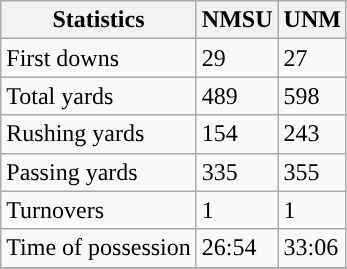<table class="wikitable">
<tr>
<th>Statistics</th>
<th>NMSU</th>
<th>UNM</th>
</tr>
<tr>
<td>First downs</td>
<td>29</td>
<td>27</td>
</tr>
<tr>
<td>Total yards</td>
<td>489</td>
<td>598</td>
</tr>
<tr>
<td>Rushing yards</td>
<td>154</td>
<td>243</td>
</tr>
<tr>
<td>Passing yards</td>
<td>335</td>
<td>355</td>
</tr>
<tr>
<td>Turnovers</td>
<td>1</td>
<td>1</td>
</tr>
<tr>
<td>Time of possession</td>
<td>26:54</td>
<td>33:06</td>
</tr>
<tr>
</tr>
</table>
